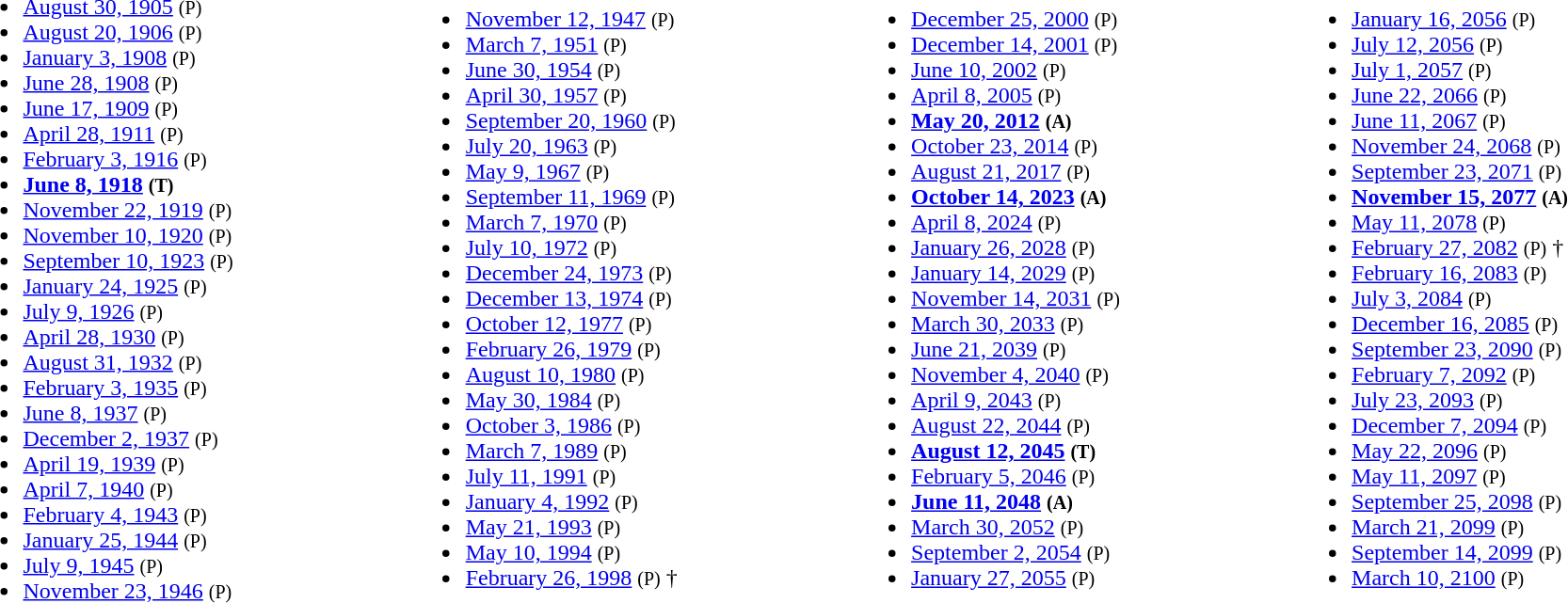<table style="width:100%;">
<tr>
<td><br><ul><li><a href='#'>August 30, 1905</a> <small>(P)</small></li><li><a href='#'>August 20, 1906</a> <small>(P)</small></li><li><a href='#'>January 3, 1908</a> <small>(P)</small></li><li><a href='#'>June 28, 1908</a> <small>(P)</small></li><li><a href='#'>June 17, 1909</a> <small>(P)</small></li><li><a href='#'>April 28, 1911</a> <small>(P)</small></li><li><a href='#'>February 3, 1916</a> <small>(P)</small></li><li><strong><a href='#'>June 8, 1918</a> <small>(T)</small></strong></li><li><a href='#'>November 22, 1919</a> <small>(P)</small></li><li><a href='#'>November 10, 1920</a> <small>(P)</small></li><li><a href='#'>September 10, 1923</a> <small>(P)</small></li><li><a href='#'>January 24, 1925</a> <small>(P)</small></li><li><a href='#'>July 9, 1926</a> <small>(P)</small></li><li><a href='#'>April 28, 1930</a> <small>(P)</small></li><li><a href='#'>August 31, 1932</a> <small>(P)</small></li><li><a href='#'>February 3, 1935</a> <small>(P)</small></li><li><a href='#'>June 8, 1937</a> <small>(P)</small></li><li><a href='#'>December 2, 1937</a> <small>(P)</small></li><li><a href='#'>April 19, 1939</a> <small>(P)</small></li><li><a href='#'>April 7, 1940</a> <small>(P)</small></li><li><a href='#'>February 4, 1943</a> <small>(P)</small></li><li><a href='#'>January 25, 1944</a> <small>(P)</small></li><li><a href='#'>July 9, 1945</a> <small>(P)</small></li><li><a href='#'>November 23, 1946</a> <small>(P)</small></li></ul></td>
<td><br><ul><li><a href='#'>November 12, 1947</a> <small>(P)</small></li><li><a href='#'>March 7, 1951</a> <small>(P)</small></li><li><a href='#'>June 30, 1954</a> <small>(P)</small></li><li><a href='#'>April 30, 1957</a> <small>(P)</small></li><li><a href='#'>September 20, 1960</a> <small>(P)</small></li><li><a href='#'>July 20, 1963</a> <small>(P)</small></li><li><a href='#'>May 9, 1967</a> <small>(P)</small></li><li><a href='#'>September 11, 1969</a> <small>(P)</small></li><li><a href='#'>March 7, 1970</a> <small>(P)</small></li><li><a href='#'>July 10, 1972</a> <small>(P)</small></li><li><a href='#'>December 24, 1973</a> <small>(P)</small></li><li><a href='#'>December 13, 1974</a> <small>(P)</small></li><li><a href='#'>October 12, 1977</a> <small>(P)</small></li><li><a href='#'>February 26, 1979</a> <small>(P)</small></li><li><a href='#'>August 10, 1980</a> <small>(P)</small></li><li><a href='#'>May 30, 1984</a> <small>(P)</small></li><li><a href='#'>October 3, 1986</a> <small>(P)</small></li><li><a href='#'>March 7, 1989</a> <small>(P)</small></li><li><a href='#'>July 11, 1991</a> <small>(P)</small></li><li><a href='#'>January 4, 1992</a> <small>(P)</small></li><li><a href='#'>May 21, 1993</a> <small>(P)</small></li><li><a href='#'>May 10, 1994</a> <small>(P)</small></li><li><a href='#'>February 26, 1998</a> <small>(P)</small> †</li></ul></td>
<td><br><ul><li><a href='#'>December 25, 2000</a> <small>(P)</small></li><li><a href='#'>December 14, 2001</a> <small>(P)</small></li><li><a href='#'>June 10, 2002</a> <small>(P)</small></li><li><a href='#'>April 8, 2005</a> <small>(P)</small></li><li><strong><a href='#'>May 20, 2012</a> <small>(A)</small></strong></li><li><a href='#'>October 23, 2014</a> <small>(P)</small></li><li><a href='#'>August 21, 2017</a> <small>(P)</small></li><li><strong><a href='#'>October 14, 2023</a> <small>(A)</small></strong></li><li><a href='#'>April 8, 2024</a> <small>(P)</small></li><li> <a href='#'>January 26, 2028</a> <small>(P)</small></li><li><a href='#'>January 14, 2029</a> <small>(P)</small></li><li><a href='#'>November 14, 2031</a> <small>(P)</small></li><li><a href='#'>March 30, 2033</a> <small>(P)</small></li><li><a href='#'>June 21, 2039</a> <small>(P)</small></li><li><a href='#'>November 4, 2040</a> <small>(P)</small></li><li><a href='#'>April 9, 2043</a> <small>(P)</small></li><li><a href='#'>August 22, 2044</a> <small>(P)</small></li><li><strong><a href='#'>August 12, 2045</a> <small>(T)</small></strong></li><li><a href='#'>February 5, 2046</a> <small>(P)</small></li><li><strong><a href='#'>June 11, 2048</a> <small>(A)</small></strong></li><li><a href='#'>March 30, 2052</a> <small>(P)</small></li><li><a href='#'>September 2, 2054</a> <small>(P)</small></li><li><a href='#'>January 27, 2055</a> <small>(P)</small></li></ul></td>
<td><br><ul><li><a href='#'>January 16, 2056</a> <small>(P)</small></li><li><a href='#'>July 12, 2056</a> <small>(P)</small></li><li><a href='#'>July 1, 2057</a> <small>(P)</small></li><li><a href='#'>June 22, 2066</a> <small>(P)</small></li><li><a href='#'>June 11, 2067</a> <small>(P)</small></li><li><a href='#'>November 24, 2068</a> <small>(P)</small></li><li><a href='#'>September 23, 2071</a> <small>(P)</small></li><li><strong><a href='#'>November 15, 2077</a> <small>(A)</small></strong></li><li><a href='#'>May 11, 2078</a> <small>(P)</small></li><li><a href='#'>February 27, 2082</a> <small>(P)</small> †</li><li><a href='#'>February 16, 2083</a> <small>(P)</small></li><li><a href='#'>July 3, 2084</a> <small>(P)</small></li><li><a href='#'>December 16, 2085</a> <small>(P)</small></li><li><a href='#'>September 23, 2090</a> <small>(P)</small></li><li><a href='#'>February 7, 2092</a> <small>(P)</small></li><li><a href='#'>July 23, 2093</a> <small>(P)</small></li><li><a href='#'>December 7, 2094</a> <small>(P)</small></li><li><a href='#'>May 22, 2096</a> <small>(P)</small></li><li><a href='#'>May 11, 2097</a> <small>(P)</small></li><li><a href='#'>September 25, 2098</a> <small>(P)</small></li><li><a href='#'>March 21, 2099</a> <small>(P)</small></li><li><a href='#'>September 14, 2099</a> <small>(P)</small></li><li><a href='#'>March 10, 2100</a> <small>(P)</small></li></ul></td>
</tr>
</table>
